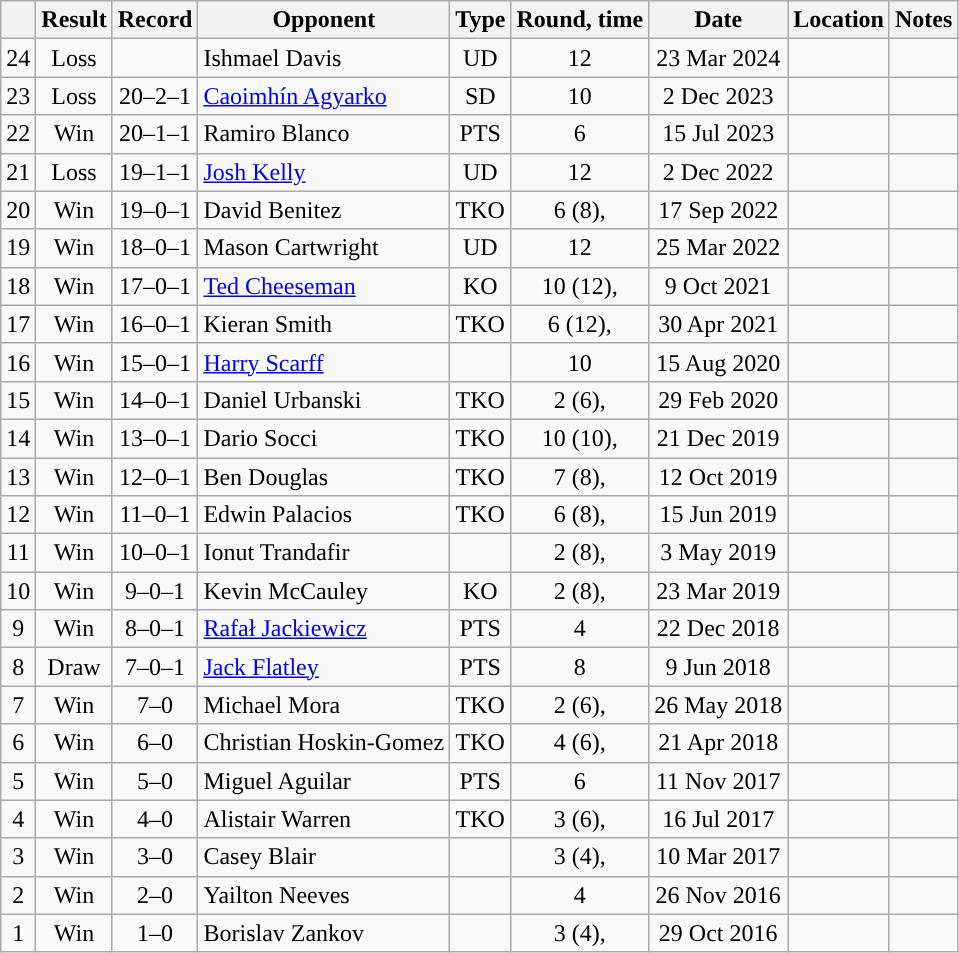<table class="wikitable" style="text-align:center">
<tr>
<th></th>
<th>Result</th>
<th>Record</th>
<th>Opponent</th>
<th>Type</th>
<th>Round, time</th>
<th>Date</th>
<th>Location</th>
<th>Notes</th>
</tr>
<tr>
<td>24</td>
<td>Loss</td>
<td></td>
<td style="text-align:left;">Ishmael Davis</td>
<td>UD</td>
<td>12</td>
<td>23 Mar 2024</td>
<td style="text-align:left;"></td>
<td></td>
</tr>
<tr>
<td>23</td>
<td>Loss</td>
<td>20–2–1</td>
<td style="text-align:left;"><a href='#'>Caoimhín Agyarko</a></td>
<td>SD</td>
<td>10</td>
<td>2 Dec 2023</td>
<td style="text-align:left;"></td>
<td align=left></td>
</tr>
<tr>
<td>22</td>
<td>Win</td>
<td>20–1–1</td>
<td style="text-align:left;">Ramiro Blanco</td>
<td>PTS</td>
<td>6</td>
<td>15 Jul 2023</td>
<td style="text-align:left;"></td>
<td></td>
</tr>
<tr>
<td>21</td>
<td>Loss</td>
<td>19–1–1</td>
<td style="text-align:left;"><a href='#'>Josh Kelly</a></td>
<td>UD</td>
<td>12</td>
<td>2 Dec 2022</td>
<td style="text-align:left;"></td>
<td style="text-align:left;"></td>
</tr>
<tr>
<td>20</td>
<td>Win</td>
<td>19–0–1</td>
<td style="text-align:left;">David Benitez</td>
<td>TKO</td>
<td>6 (8), </td>
<td>17 Sep 2022</td>
<td style="text-align:left;"></td>
<td></td>
</tr>
<tr>
<td>19</td>
<td>Win</td>
<td>18–0–1</td>
<td style="text-align:left;">Mason Cartwright</td>
<td>UD</td>
<td>12</td>
<td>25 Mar 2022</td>
<td style="text-align:left;"></td>
<td style="text-align:left;"></td>
</tr>
<tr>
<td>18</td>
<td>Win</td>
<td>17–0–1</td>
<td style="text-align:left;"><a href='#'>Ted Cheeseman</a></td>
<td>KO</td>
<td>10 (12), </td>
<td>9 Oct 2021</td>
<td style="text-align:left;"></td>
<td style="text-align:left;"></td>
</tr>
<tr>
<td>17</td>
<td>Win</td>
<td>16–0–1</td>
<td style="text-align:left;">Kieran Smith</td>
<td>TKO</td>
<td>6 (12), </td>
<td>30 Apr 2021</td>
<td style="text-align:left;"></td>
<td></td>
</tr>
<tr>
<td>16</td>
<td>Win</td>
<td>15–0–1</td>
<td style="text-align:left;"><a href='#'>Harry Scarff</a></td>
<td></td>
<td>10</td>
<td>15 Aug 2020</td>
<td style="text-align:left;"></td>
<td align=left></td>
</tr>
<tr>
<td>15</td>
<td>Win</td>
<td>14–0–1</td>
<td style="text-align:left;">Daniel Urbanski</td>
<td>TKO</td>
<td>2 (6), </td>
<td>29 Feb 2020</td>
<td style="text-align:left;"></td>
<td></td>
</tr>
<tr>
<td>14</td>
<td>Win</td>
<td>13–0–1</td>
<td style="text-align:left;">Dario Socci</td>
<td>TKO</td>
<td>10 (10), </td>
<td>21 Dec 2019</td>
<td style="text-align:left;"></td>
<td align=left></td>
</tr>
<tr>
<td>13</td>
<td>Win</td>
<td>12–0–1</td>
<td style="text-align:left;">Ben Douglas</td>
<td>TKO</td>
<td>7 (8), </td>
<td>12 Oct 2019</td>
<td style="text-align:left;"></td>
<td></td>
</tr>
<tr>
<td>12</td>
<td>Win</td>
<td>11–0–1</td>
<td style="text-align:left;">Edwin Palacios</td>
<td>TKO</td>
<td>6 (8), </td>
<td>15 Jun 2019</td>
<td style="text-align:left;"></td>
<td></td>
</tr>
<tr>
<td>11</td>
<td>Win</td>
<td>10–0–1</td>
<td style="text-align:left;">Ionut Trandafir</td>
<td></td>
<td>2 (8), </td>
<td>3 May 2019</td>
<td style="text-align:left;"></td>
<td></td>
</tr>
<tr>
<td>10</td>
<td>Win</td>
<td>9–0–1</td>
<td style="text-align:left;">Kevin McCauley</td>
<td>KO</td>
<td>2 (8), </td>
<td>23 Mar 2019</td>
<td style="text-align:left;"></td>
<td></td>
</tr>
<tr>
<td>9</td>
<td>Win</td>
<td>8–0–1</td>
<td style="text-align:left;"><a href='#'>Rafał Jackiewicz</a></td>
<td>PTS</td>
<td>4</td>
<td>22 Dec 2018</td>
<td style="text-align:left;"></td>
<td></td>
</tr>
<tr>
<td>8</td>
<td>Draw</td>
<td>7–0–1</td>
<td style="text-align:left;"><a href='#'>Jack Flatley</a></td>
<td>PTS</td>
<td>8</td>
<td>9 Jun 2018</td>
<td style="text-align:left;"></td>
<td></td>
</tr>
<tr>
<td>7</td>
<td>Win</td>
<td>7–0</td>
<td style="text-align:left;">Michael Mora</td>
<td>TKO</td>
<td>2 (6), </td>
<td>26 May 2018</td>
<td style="text-align:left;"></td>
<td></td>
</tr>
<tr>
<td>6</td>
<td>Win</td>
<td>6–0</td>
<td style="text-align:left;">Christian Hoskin-Gomez</td>
<td>TKO</td>
<td>4 (6), </td>
<td>21 Apr 2018</td>
<td style="text-align:left;"></td>
<td></td>
</tr>
<tr>
<td>5</td>
<td>Win</td>
<td>5–0</td>
<td style="text-align:left;">Miguel Aguilar</td>
<td>PTS</td>
<td>6</td>
<td>11 Nov 2017</td>
<td style="text-align:left;"></td>
<td></td>
</tr>
<tr>
<td>4</td>
<td>Win</td>
<td>4–0</td>
<td style="text-align:left;">Alistair Warren</td>
<td>TKO</td>
<td>3 (6), </td>
<td>16 Jul 2017</td>
<td style="text-align:left;"></td>
<td></td>
</tr>
<tr>
<td>3</td>
<td>Win</td>
<td>3–0</td>
<td style="text-align:left;">Casey Blair</td>
<td></td>
<td>3 (4), </td>
<td>10 Mar 2017</td>
<td style="text-align:left;"></td>
<td></td>
</tr>
<tr>
<td>2</td>
<td>Win</td>
<td>2–0</td>
<td style="text-align:left;">Yailton Neeves</td>
<td></td>
<td>4</td>
<td>26 Nov 2016</td>
<td style="text-align:left;"></td>
<td></td>
</tr>
<tr>
<td>1</td>
<td>Win</td>
<td>1–0</td>
<td style="text-align:left;">Borislav Zankov</td>
<td></td>
<td>3 (4), </td>
<td>29 Oct 2016</td>
<td style="text-align:left;"></td>
<td></td>
</tr>
</table>
